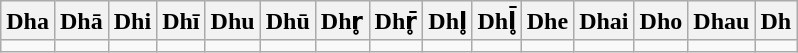<table class=wikitable>
<tr>
<th>Dha</th>
<th>Dhā</th>
<th>Dhi</th>
<th>Dhī</th>
<th>Dhu</th>
<th>Dhū</th>
<th>Dhr̥</th>
<th>Dhr̥̄</th>
<th>Dhl̥</th>
<th>Dhl̥̄</th>
<th>Dhe</th>
<th>Dhai</th>
<th>Dho</th>
<th>Dhau</th>
<th>Dh</th>
</tr>
<tr>
<td></td>
<td></td>
<td></td>
<td></td>
<td></td>
<td></td>
<td></td>
<td></td>
<td></td>
<td></td>
<td></td>
<td></td>
<td></td>
<td></td>
<td></td>
</tr>
</table>
